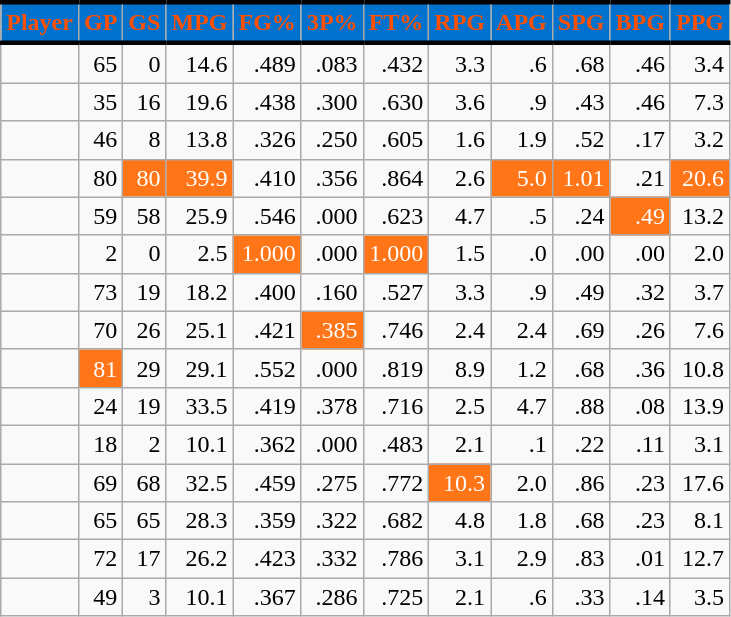<table class="wikitable sortable" style="text-align:right;">
<tr>
<th style="background:#0072CE; color:#FE5000; border-top:#010101 3px solid; border-bottom:#010101 3px solid;">Player</th>
<th style="background:#0072CE; color:#FE5000; border-top:#010101 3px solid; border-bottom:#010101 3px solid;">GP</th>
<th style="background:#0072CE; color:#FE5000; border-top:#010101 3px solid; border-bottom:#010101 3px solid;">GS</th>
<th style="background:#0072CE; color:#FE5000; border-top:#010101 3px solid; border-bottom:#010101 3px solid;">MPG</th>
<th style="background:#0072CE; color:#FE5000; border-top:#010101 3px solid; border-bottom:#010101 3px solid;">FG%</th>
<th style="background:#0072CE; color:#FE5000; border-top:#010101 3px solid; border-bottom:#010101 3px solid;">3P%</th>
<th style="background:#0072CE; color:#FE5000; border-top:#010101 3px solid; border-bottom:#010101 3px solid;">FT%</th>
<th style="background:#0072CE; color:#FE5000; border-top:#010101 3px solid; border-bottom:#010101 3px solid;">RPG</th>
<th style="background:#0072CE; color:#FE5000; border-top:#010101 3px solid; border-bottom:#010101 3px solid;">APG</th>
<th style="background:#0072CE; color:#FE5000; border-top:#010101 3px solid; border-bottom:#010101 3px solid;">SPG</th>
<th style="background:#0072CE; color:#FE5000; border-top:#010101 3px solid; border-bottom:#010101 3px solid;">BPG</th>
<th style="background:#0072CE; color:#FE5000; border-top:#010101 3px solid; border-bottom:#010101 3px solid;">PPG</th>
</tr>
<tr>
<td></td>
<td>65</td>
<td>0</td>
<td>14.6</td>
<td>.489</td>
<td>.083</td>
<td>.432</td>
<td>3.3</td>
<td>.6</td>
<td>.68</td>
<td>.46</td>
<td>3.4</td>
</tr>
<tr>
<td></td>
<td>35</td>
<td>16</td>
<td>19.6</td>
<td>.438</td>
<td>.300</td>
<td>.630</td>
<td>3.6</td>
<td>.9</td>
<td>.43</td>
<td>.46</td>
<td>7.3</td>
</tr>
<tr>
<td></td>
<td>46</td>
<td>8</td>
<td>13.8</td>
<td>.326</td>
<td>.250</td>
<td>.605</td>
<td>1.6</td>
<td>1.9</td>
<td>.52</td>
<td>.17</td>
<td>3.2</td>
</tr>
<tr>
<td></td>
<td>80</td>
<td style="background:#FF7518;color:white;">80</td>
<td style="background:#FF7518;color:white;">39.9</td>
<td>.410</td>
<td>.356</td>
<td>.864</td>
<td>2.6</td>
<td style="background:#FF7518;color:white;">5.0</td>
<td style="background:#FF7518;color:white;">1.01</td>
<td>.21</td>
<td style="background:#FF7518;color:white;">20.6</td>
</tr>
<tr>
<td></td>
<td>59</td>
<td>58</td>
<td>25.9</td>
<td>.546</td>
<td>.000</td>
<td>.623</td>
<td>4.7</td>
<td>.5</td>
<td>.24</td>
<td style="background:#FF7518;color:white;">.49</td>
<td>13.2</td>
</tr>
<tr>
<td></td>
<td>2</td>
<td>0</td>
<td>2.5</td>
<td style="background:#FF7518;color:white;">1.000</td>
<td>.000</td>
<td style="background:#FF7518;color:white;">1.000</td>
<td>1.5</td>
<td>.0</td>
<td>.00</td>
<td>.00</td>
<td>2.0</td>
</tr>
<tr>
<td></td>
<td>73</td>
<td>19</td>
<td>18.2</td>
<td>.400</td>
<td>.160</td>
<td>.527</td>
<td>3.3</td>
<td>.9</td>
<td>.49</td>
<td>.32</td>
<td>3.7</td>
</tr>
<tr>
<td></td>
<td>70</td>
<td>26</td>
<td>25.1</td>
<td>.421</td>
<td style="background:#FF7518;color:white;">.385</td>
<td>.746</td>
<td>2.4</td>
<td>2.4</td>
<td>.69</td>
<td>.26</td>
<td>7.6</td>
</tr>
<tr>
<td></td>
<td style="background:#FF7518;color:white;">81</td>
<td>29</td>
<td>29.1</td>
<td>.552</td>
<td>.000</td>
<td>.819</td>
<td>8.9</td>
<td>1.2</td>
<td>.68</td>
<td>.36</td>
<td>10.8</td>
</tr>
<tr>
<td></td>
<td>24</td>
<td>19</td>
<td>33.5</td>
<td>.419</td>
<td>.378</td>
<td>.716</td>
<td>2.5</td>
<td>4.7</td>
<td>.88</td>
<td>.08</td>
<td>13.9</td>
</tr>
<tr>
<td></td>
<td>18</td>
<td>2</td>
<td>10.1</td>
<td>.362</td>
<td>.000</td>
<td>.483</td>
<td>2.1</td>
<td>.1</td>
<td>.22</td>
<td>.11</td>
<td>3.1</td>
</tr>
<tr>
<td></td>
<td>69</td>
<td>68</td>
<td>32.5</td>
<td>.459</td>
<td>.275</td>
<td>.772</td>
<td style="background:#FF7518;color:white;">10.3</td>
<td>2.0</td>
<td>.86</td>
<td>.23</td>
<td>17.6</td>
</tr>
<tr>
<td></td>
<td>65</td>
<td>65</td>
<td>28.3</td>
<td>.359</td>
<td>.322</td>
<td>.682</td>
<td>4.8</td>
<td>1.8</td>
<td>.68</td>
<td>.23</td>
<td>8.1</td>
</tr>
<tr>
<td></td>
<td>72</td>
<td>17</td>
<td>26.2</td>
<td>.423</td>
<td>.332</td>
<td>.786</td>
<td>3.1</td>
<td>2.9</td>
<td>.83</td>
<td>.01</td>
<td>12.7</td>
</tr>
<tr>
<td></td>
<td>49</td>
<td>3</td>
<td>10.1</td>
<td>.367</td>
<td>.286</td>
<td>.725</td>
<td>2.1</td>
<td>.6</td>
<td>.33</td>
<td>.14</td>
<td>3.5</td>
</tr>
</table>
